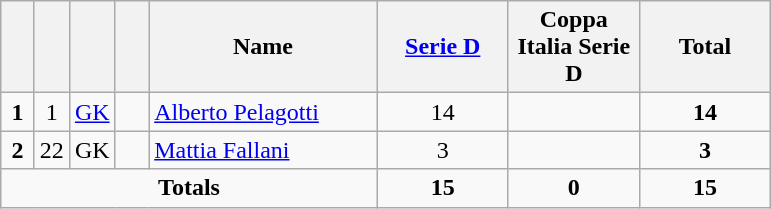<table class="wikitable" style="text-align:center">
<tr>
<th width=15></th>
<th width=15></th>
<th width=15></th>
<th width=15></th>
<th width=145>Name</th>
<th width=80><strong><a href='#'>Serie D</a></strong></th>
<th width=80><strong>Coppa Italia Serie D</strong></th>
<th width=80>Total</th>
</tr>
<tr>
<td><strong>1</strong></td>
<td>1</td>
<td><a href='#'>GK</a></td>
<td></td>
<td align=left><a href='#'>Alberto Pelagotti</a></td>
<td>14</td>
<td></td>
<td><strong>14</strong></td>
</tr>
<tr>
<td><strong>2</strong></td>
<td>22</td>
<td>GK</td>
<td></td>
<td align=left><a href='#'>Mattia Fallani</a></td>
<td>3</td>
<td></td>
<td><strong>3</strong></td>
</tr>
<tr>
<td colspan=5><strong>Totals</strong></td>
<td><strong>15</strong></td>
<td><strong>0</strong></td>
<td><strong>15</strong></td>
</tr>
</table>
